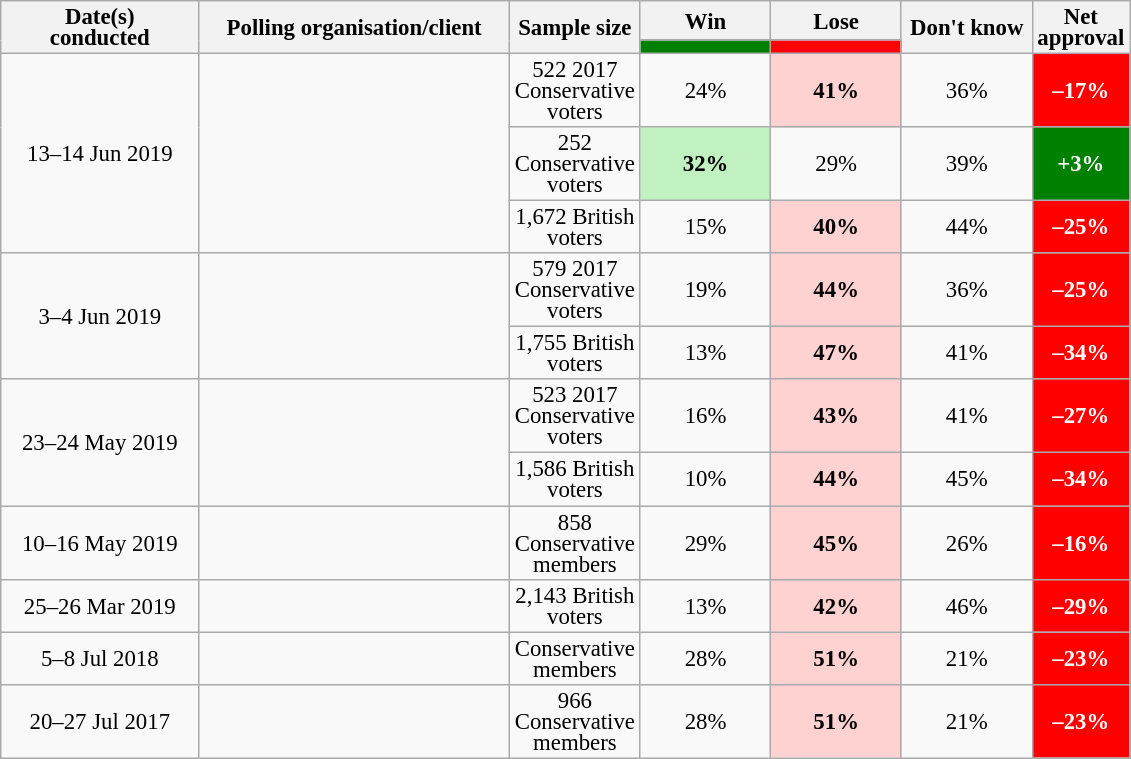<table class="wikitable collapsible sortable" style="text-align:center;font-size:95%;line-height:14px;">
<tr>
<th rowspan="2" style="width:125px;">Date(s)<br>conducted</th>
<th rowspan="2" style="width:200px;">Polling organisation/client</th>
<th rowspan="2" style="width:60px;">Sample size</th>
<th class="unsortable" style="width:80px;">Win</th>
<th class="unsortable" style="width: 80px;">Lose</th>
<th rowspan="2" class="unsortable" style="width:80px;">Don't know</th>
<th rowspan="2" class="unsortable" style="width:20px;">Net approval</th>
</tr>
<tr>
<th class="unsortable" style="background:green;width:60px;"></th>
<th class="unsortable" style="background:red;width:60px;"></th>
</tr>
<tr>
<td rowspan="3">13–14 Jun 2019</td>
<td rowspan="3"></td>
<td>522 2017 Conservative voters</td>
<td>24%</td>
<td style="background:#FFD2D2"><strong>41%</strong></td>
<td>36%</td>
<td style="background:red;color:white;"><strong>–17%</strong></td>
</tr>
<tr>
<td>252 Conservative voters</td>
<td style="background:#C1F0C1"><strong>32%</strong></td>
<td>29%</td>
<td>39%</td>
<td style="background:green;color:white;"><strong>+3%</strong></td>
</tr>
<tr>
<td>1,672 British voters</td>
<td>15%</td>
<td style="background:#FFD2D2"><strong>40%</strong></td>
<td>44%</td>
<td style="background:red;color:white;"><strong>–25%</strong></td>
</tr>
<tr>
<td rowspan="2">3–4 Jun 2019</td>
<td rowspan="2"></td>
<td>579 2017 Conservative voters</td>
<td>19%</td>
<td style="background:#FFD2D2"><strong>44%</strong></td>
<td>36%</td>
<td style="background:red;color:white;"><strong>–25%</strong></td>
</tr>
<tr>
<td>1,755 British voters</td>
<td>13%</td>
<td style="background:#FFD2D2"><strong>47%</strong></td>
<td>41%</td>
<td style="background:red;color:white;"><strong>–34%</strong></td>
</tr>
<tr>
<td rowspan="2">23–24 May 2019</td>
<td rowspan="2"></td>
<td>523 2017 Conservative voters</td>
<td>16%</td>
<td style="background:#FFD2D2"><strong>43%</strong></td>
<td>41%</td>
<td style="background:red;color:white;"><strong>–27%</strong></td>
</tr>
<tr>
<td>1,586 British voters</td>
<td>10%</td>
<td style="background:#FFD2D2"><strong>44%</strong></td>
<td>45%</td>
<td style="background:red;color:white;"><strong>–34%</strong></td>
</tr>
<tr>
<td>10–16 May 2019</td>
<td></td>
<td>858 Conservative members</td>
<td>29%</td>
<td style="background:#FFD2D2"><strong>45%</strong></td>
<td>26%</td>
<td style="background:red;color:white;"><strong>–16%</strong></td>
</tr>
<tr>
<td>25–26 Mar 2019</td>
<td></td>
<td>2,143 British voters</td>
<td>13%</td>
<td style="background:#FFD2D2"><strong>42%</strong></td>
<td>46%</td>
<td style="background:red;color:white;"><strong>–29%</strong></td>
</tr>
<tr>
<td>5–8 Jul 2018</td>
<td></td>
<td>Conservative members</td>
<td>28%</td>
<td style="background:#FFD2D2"><strong>51%</strong></td>
<td>21%</td>
<td style="background:red;color:white;"><strong>–23%</strong></td>
</tr>
<tr>
<td>20–27 Jul 2017</td>
<td></td>
<td>966 Conservative members</td>
<td>28%</td>
<td style="background:#FFD2D2"><strong>51%</strong></td>
<td>21%</td>
<td style="background:red;color:white;"><strong>–23%</strong></td>
</tr>
</table>
